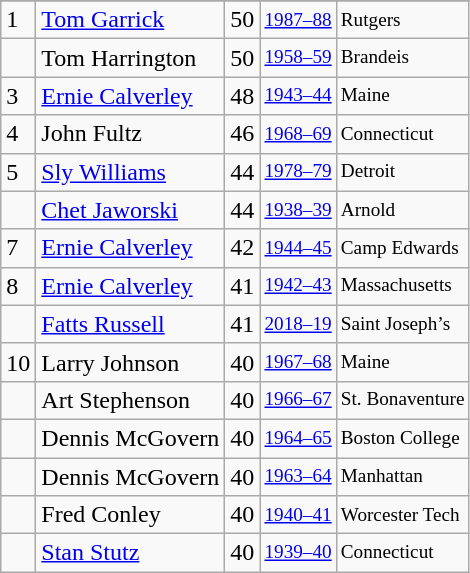<table class="wikitable">
<tr>
</tr>
<tr>
<td>1</td>
<td><a href='#'>Tom Garrick</a></td>
<td>50</td>
<td style="font-size:80%;"><a href='#'>1987–88</a></td>
<td style="font-size:80%;">Rutgers</td>
</tr>
<tr>
<td></td>
<td>Tom Harrington</td>
<td>50</td>
<td style="font-size:80%;"><a href='#'>1958–59</a></td>
<td style="font-size:80%;">Brandeis</td>
</tr>
<tr>
<td>3</td>
<td><a href='#'>Ernie Calverley</a></td>
<td>48</td>
<td style="font-size:80%;"><a href='#'>1943–44</a></td>
<td style="font-size:80%;">Maine</td>
</tr>
<tr>
<td>4</td>
<td>John Fultz</td>
<td>46</td>
<td style="font-size:80%;"><a href='#'>1968–69</a></td>
<td style="font-size:80%;">Connecticut</td>
</tr>
<tr>
<td>5</td>
<td><a href='#'>Sly Williams</a></td>
<td>44</td>
<td style="font-size:80%;"><a href='#'>1978–79</a></td>
<td style="font-size:80%;">Detroit</td>
</tr>
<tr>
<td></td>
<td><a href='#'>Chet Jaworski</a></td>
<td>44</td>
<td style="font-size:80%;"><a href='#'>1938–39</a></td>
<td style="font-size:80%;">Arnold</td>
</tr>
<tr>
<td>7</td>
<td><a href='#'>Ernie Calverley</a></td>
<td>42</td>
<td style="font-size:80%;"><a href='#'>1944–45</a></td>
<td style="font-size:80%;">Camp Edwards</td>
</tr>
<tr>
<td>8</td>
<td><a href='#'>Ernie Calverley</a></td>
<td>41</td>
<td style="font-size:80%;"><a href='#'>1942–43</a></td>
<td style="font-size:80%;">Massachusetts</td>
</tr>
<tr>
<td></td>
<td><a href='#'>Fatts Russell</a></td>
<td>41</td>
<td style="font-size:80%;"><a href='#'>2018–19</a></td>
<td style="font-size:80%;">Saint Joseph’s</td>
</tr>
<tr>
<td>10</td>
<td>Larry Johnson</td>
<td>40</td>
<td style="font-size:80%;"><a href='#'>1967–68</a></td>
<td style="font-size:80%;">Maine</td>
</tr>
<tr>
<td></td>
<td>Art Stephenson</td>
<td>40</td>
<td style="font-size:80%;"><a href='#'>1966–67</a></td>
<td style="font-size:80%;">St. Bonaventure</td>
</tr>
<tr>
<td></td>
<td>Dennis McGovern</td>
<td>40</td>
<td style="font-size:80%;"><a href='#'>1964–65</a></td>
<td style="font-size:80%;">Boston College</td>
</tr>
<tr>
<td></td>
<td>Dennis McGovern</td>
<td>40</td>
<td style="font-size:80%;"><a href='#'>1963–64</a></td>
<td style="font-size:80%;">Manhattan</td>
</tr>
<tr>
<td></td>
<td>Fred Conley</td>
<td>40</td>
<td style="font-size:80%;"><a href='#'>1940–41</a></td>
<td style="font-size:80%;">Worcester Tech</td>
</tr>
<tr>
<td></td>
<td><a href='#'>Stan Stutz</a></td>
<td>40</td>
<td style="font-size:80%;"><a href='#'>1939–40</a></td>
<td style="font-size:80%;">Connecticut</td>
</tr>
</table>
